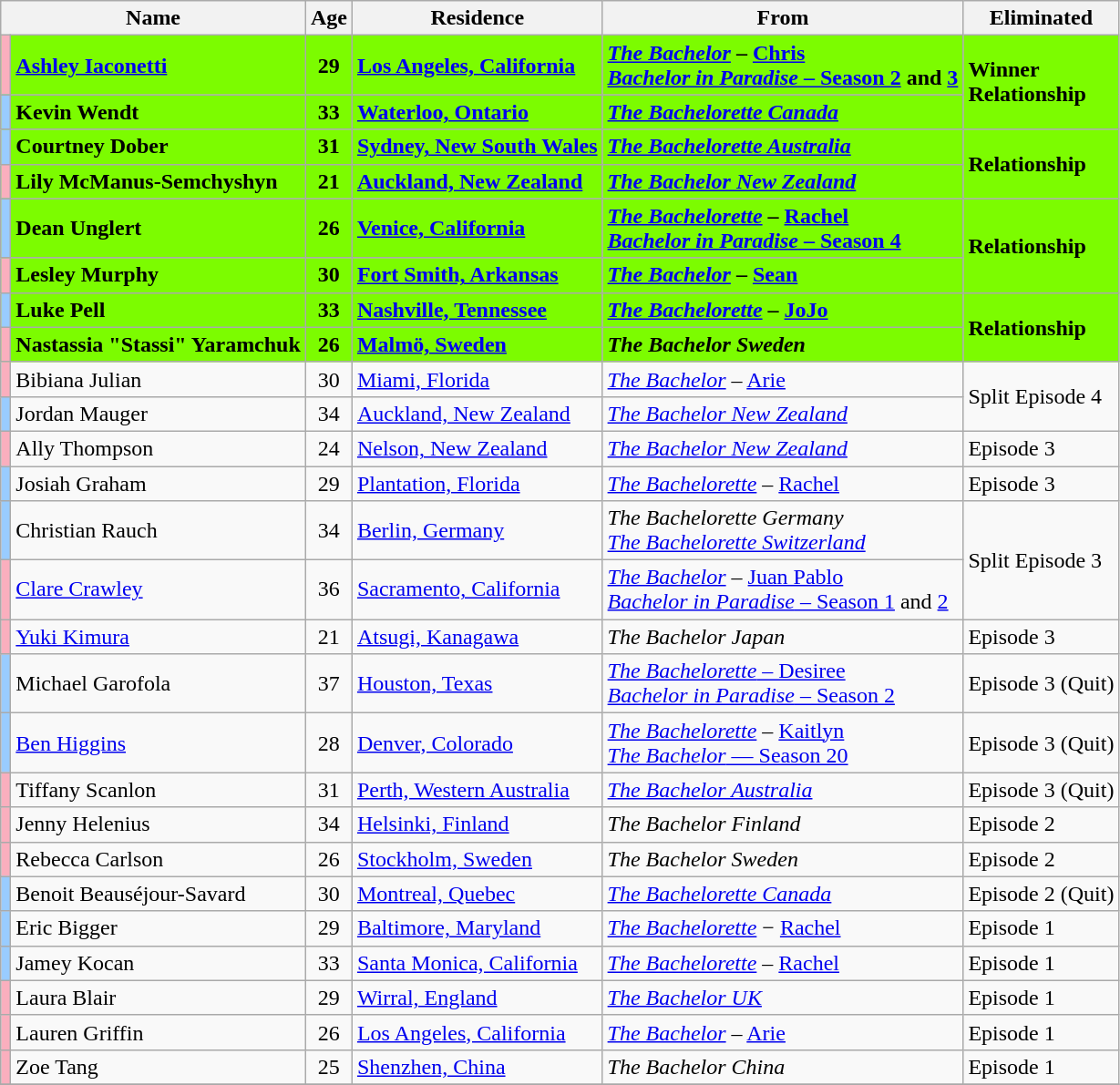<table class="wikitable sortable">
<tr>
<th colspan="2">Name</th>
<th>Age</th>
<th>Residence</th>
<th>From</th>
<th>Eliminated</th>
</tr>
<tr bgcolor="#7CFC00">
<td style="background:#faafbe"></td>
<td><strong><a href='#'>Ashley Iaconetti</a></strong></td>
<td align="center"><strong>29</strong></td>
<td><strong><a href='#'>Los Angeles, California</a></strong></td>
<td><strong><a href='#'><em>The Bachelor</em></a> – <a href='#'>Chris</a><br><a href='#'><em>Bachelor in Paradise</em> – Season 2</a> and <a href='#'>3</a></strong></td>
<td rowspan="2"><strong>Winner</strong><br><strong>Relationship</strong></td>
</tr>
<tr bgcolor="#7CFC00">
<td style="background:#9cf;"></td>
<td><strong>Kevin Wendt</strong></td>
<td align="center"><strong>33</strong></td>
<td><strong><a href='#'>Waterloo, Ontario</a></strong></td>
<td><strong><em><a href='#'>The Bachelorette Canada</a></em></strong></td>
</tr>
<tr bgcolor="#7CFC00">
<td style="background:#9cf;"></td>
<td><strong>Courtney Dober</strong></td>
<td align="center"><strong>31</strong></td>
<td><strong><a href='#'>Sydney, New South Wales</a></strong></td>
<td><strong><a href='#'><em>The Bachelorette Australia</em></a></strong></td>
<td rowspan="2"><strong>Relationship</strong></td>
</tr>
<tr bgcolor="#7CFC00">
<td style="background:#faafbe"></td>
<td><strong>Lily McManus-Semchyshyn</strong></td>
<td align="center"><strong>21</strong></td>
<td><strong><a href='#'>Auckland, New Zealand</a></strong></td>
<td><strong><a href='#'><em>The Bachelor New Zealand</em></a></strong></td>
</tr>
<tr bgcolor="#7CFC00">
<td style="background:#9cf;"></td>
<td><strong>Dean Unglert</strong></td>
<td align="center"><strong>26</strong></td>
<td><strong><a href='#'>Venice, California</a></strong></td>
<td><strong><a href='#'><em>The Bachelorette</em></a> – <a href='#'>Rachel</a><br><a href='#'><em>Bachelor in Paradise</em> – Season 4</a></strong></td>
<td rowspan="2"><strong>Relationship</strong></td>
</tr>
<tr bgcolor="#7CFC00">
<td style="background:#faafbe"></td>
<td><strong>Lesley Murphy</strong></td>
<td align="center"><strong>30</strong></td>
<td><strong><a href='#'>Fort Smith, Arkansas</a></strong></td>
<td><strong><a href='#'><em>The Bachelor</em></a> – <a href='#'>Sean</a></strong></td>
</tr>
<tr bgcolor="#7CFC00">
<td style="background:#9cf;"></td>
<td><strong>Luke Pell</strong></td>
<td align="center"><strong>33</strong></td>
<td><strong><a href='#'>Nashville, Tennessee</a></strong></td>
<td><strong><a href='#'><em>The Bachelorette</em></a> – <a href='#'>JoJo</a></strong></td>
<td rowspan="2"><strong>Relationship</strong></td>
</tr>
<tr bgcolor="#7CFC00">
<td style="background:#faafbe"></td>
<td><strong>Nastassia "Stassi" Yaramchuk</strong></td>
<td align="center"><strong>26</strong></td>
<td><strong><a href='#'>Malmö, Sweden</a></strong></td>
<td><strong><em>The Bachelor Sweden</em></strong></td>
</tr>
<tr>
<td style="background:#faafbe"></td>
<td>Bibiana Julian</td>
<td align="center">30</td>
<td><a href='#'>Miami, Florida</a></td>
<td><a href='#'><em>The Bachelor</em></a> – <a href='#'>Arie</a></td>
<td rowspan="2">Split Episode 4</td>
</tr>
<tr>
<td style="background:#9cf;"></td>
<td>Jordan Mauger</td>
<td align="center">34</td>
<td><a href='#'>Auckland, New Zealand</a></td>
<td><a href='#'><em>The Bachelor New Zealand</em></a></td>
</tr>
<tr>
<td style="background:#faafbe"></td>
<td>Ally Thompson</td>
<td align="center">24</td>
<td><a href='#'>Nelson, New Zealand</a></td>
<td><a href='#'><em>The Bachelor New Zealand</em></a></td>
<td>Episode 3</td>
</tr>
<tr>
<td style="background:#9cf;"></td>
<td>Josiah Graham</td>
<td align="center">29</td>
<td><a href='#'>Plantation, Florida</a></td>
<td><a href='#'><em>The Bachelorette</em></a> – <a href='#'>Rachel</a></td>
<td>Episode 3</td>
</tr>
<tr>
<td style="background:#9cf;"></td>
<td>Christian Rauch</td>
<td align="center">34</td>
<td><a href='#'>Berlin, Germany</a></td>
<td><em>The Bachelorette Germany</em><br><a href='#'><em>The Bachelorette Switzerland</em></a></td>
<td rowspan="2">Split Episode 3</td>
</tr>
<tr>
<td style="background:#faafbe"></td>
<td><a href='#'>Clare Crawley</a></td>
<td align="center">36</td>
<td><a href='#'>Sacramento, California</a></td>
<td><a href='#'><em>The Bachelor</em></a> – <a href='#'>Juan Pablo</a><br><a href='#'><em>Bachelor in Paradise</em> – Season 1</a> and <a href='#'>2</a></td>
</tr>
<tr>
<td style="background:#faafbe"></td>
<td><a href='#'>Yuki Kimura</a></td>
<td align="center">21</td>
<td><a href='#'>Atsugi, Kanagawa</a></td>
<td><em>The Bachelor Japan</em></td>
<td>Episode 3</td>
</tr>
<tr>
<td style="background:#9cf;"></td>
<td>Michael Garofola</td>
<td align="center">37</td>
<td><a href='#'>Houston, Texas</a></td>
<td><a href='#'><em>The Bachelorette</em> – Desiree</a><br><a href='#'><em>Bachelor in Paradise</em> – Season 2</a></td>
<td>Episode 3 (Quit)</td>
</tr>
<tr>
<td style="background:#9cf;"></td>
<td><a href='#'>Ben Higgins</a></td>
<td align="center">28</td>
<td><a href='#'>Denver, Colorado</a></td>
<td><a href='#'><em>The Bachelorette</em></a> – <a href='#'>Kaitlyn</a><br><a href='#'><em>The Bachelor</em> — Season 20</a></td>
<td>Episode 3 (Quit)</td>
</tr>
<tr>
<td style="background:#faafbe"></td>
<td>Tiffany Scanlon</td>
<td align="center">31</td>
<td><a href='#'>Perth, Western Australia</a></td>
<td><a href='#'><em>The Bachelor Australia</em></a></td>
<td>Episode 3 (Quit)</td>
</tr>
<tr>
<td style="background:#faafbe"></td>
<td>Jenny Helenius</td>
<td align="center">34</td>
<td><a href='#'>Helsinki, Finland</a></td>
<td><em>The Bachelor Finland</em></td>
<td>Episode 2</td>
</tr>
<tr>
<td style="background:#faafbe"></td>
<td>Rebecca Carlson</td>
<td align="center">26</td>
<td><a href='#'>Stockholm, Sweden</a></td>
<td><em>The Bachelor Sweden</em></td>
<td>Episode 2</td>
</tr>
<tr>
<td style="background:#9cf;"></td>
<td>Benoit Beauséjour-Savard</td>
<td align="center">30</td>
<td><a href='#'>Montreal, Quebec</a></td>
<td><em><a href='#'>The Bachelorette Canada</a></em></td>
<td>Episode 2 (Quit)</td>
</tr>
<tr>
<td style="background:#9cf;"></td>
<td>Eric Bigger</td>
<td align="center">29</td>
<td><a href='#'>Baltimore, Maryland</a></td>
<td><a href='#'><em>The Bachelorette</em></a> − <a href='#'>Rachel</a></td>
<td>Episode 1</td>
</tr>
<tr>
<td style="background:#9cf;"></td>
<td>Jamey Kocan</td>
<td align="center">33</td>
<td><a href='#'>Santa Monica, California</a></td>
<td><a href='#'><em>The Bachelorette</em></a> – <a href='#'>Rachel</a></td>
<td>Episode 1</td>
</tr>
<tr>
<td style="background:#faafbe"></td>
<td>Laura Blair</td>
<td align="center">29</td>
<td><a href='#'>Wirral, England</a></td>
<td><a href='#'><em>The Bachelor UK</em></a></td>
<td>Episode 1</td>
</tr>
<tr>
<td style="background:#faafbe"></td>
<td>Lauren Griffin</td>
<td align="center">26</td>
<td><a href='#'>Los Angeles, California</a></td>
<td><a href='#'><em>The Bachelor</em></a> – <a href='#'>Arie</a></td>
<td>Episode 1</td>
</tr>
<tr>
<td style="background:#faafbe"></td>
<td>Zoe Tang</td>
<td align="center">25</td>
<td><a href='#'>Shenzhen, China</a></td>
<td><em>The Bachelor China</em></td>
<td>Episode 1</td>
</tr>
<tr>
</tr>
</table>
